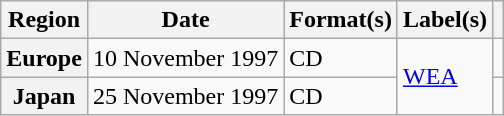<table class="wikitable plainrowheaders">
<tr>
<th scope="col">Region</th>
<th scope="col">Date</th>
<th scope="col">Format(s)</th>
<th scope="col">Label(s)</th>
<th scope="col"></th>
</tr>
<tr>
<th scope="row">Europe</th>
<td>10 November 1997</td>
<td>CD</td>
<td rowspan="2"><a href='#'>WEA</a></td>
<td></td>
</tr>
<tr>
<th scope="row">Japan</th>
<td>25 November 1997</td>
<td>CD</td>
<td></td>
</tr>
</table>
